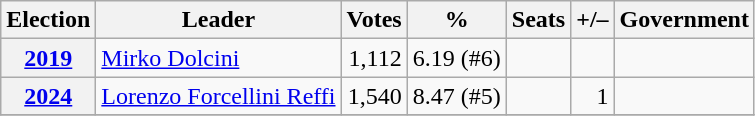<table class=wikitable style=text-align:right>
<tr>
<th>Election</th>
<th>Leader</th>
<th>Votes</th>
<th>%</th>
<th>Seats</th>
<th>+/–</th>
<th>Government</th>
</tr>
<tr>
<th><a href='#'>2019</a></th>
<td align=left rowspan=1><a href='#'>Mirko Dolcini</a></td>
<td>1,112</td>
<td>6.19 (#6)</td>
<td></td>
<td></td>
<td></td>
</tr>
<tr>
<th><a href='#'>2024</a></th>
<td align=left rowspan=1><a href='#'>Lorenzo Forcellini Reffi</a></td>
<td>1,540</td>
<td>8.47 (#5)</td>
<td></td>
<td> 1</td>
<td></td>
</tr>
<tr>
</tr>
</table>
